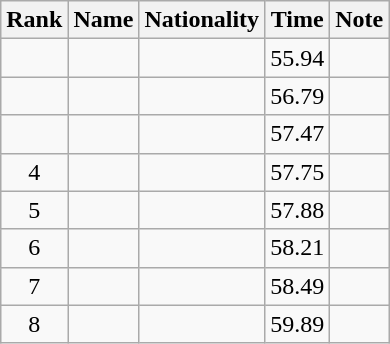<table class="wikitable sortable" style="text-align:center">
<tr>
<th>Rank</th>
<th>Name</th>
<th>Nationality</th>
<th>Time</th>
<th>Note</th>
</tr>
<tr>
<td></td>
<td align=left></td>
<td align=left></td>
<td>55.94</td>
<td></td>
</tr>
<tr>
<td></td>
<td align=left></td>
<td align=left></td>
<td>56.79</td>
<td></td>
</tr>
<tr>
<td></td>
<td align=left></td>
<td align=left></td>
<td>57.47</td>
<td></td>
</tr>
<tr>
<td>4</td>
<td align=left></td>
<td align=left></td>
<td>57.75</td>
<td></td>
</tr>
<tr>
<td>5</td>
<td align=left></td>
<td align=left></td>
<td>57.88</td>
<td></td>
</tr>
<tr>
<td>6</td>
<td align=left></td>
<td align=left></td>
<td>58.21</td>
<td></td>
</tr>
<tr>
<td>7</td>
<td align=left></td>
<td align=left></td>
<td>58.49</td>
<td></td>
</tr>
<tr>
<td>8</td>
<td align=left></td>
<td align=left></td>
<td>59.89</td>
<td></td>
</tr>
</table>
